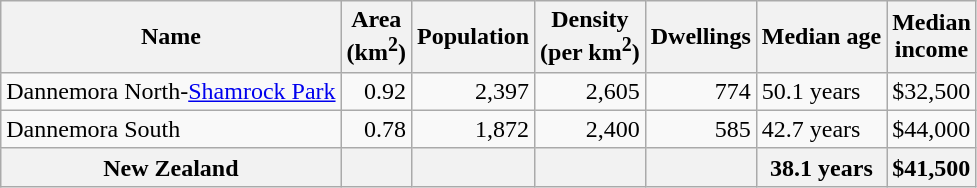<table class="wikitable">
<tr>
<th>Name</th>
<th>Area<br>(km<sup>2</sup>)</th>
<th>Population</th>
<th>Density<br>(per km<sup>2</sup>)</th>
<th>Dwellings</th>
<th>Median age</th>
<th>Median<br>income</th>
</tr>
<tr>
<td>Dannemora North-<a href='#'>Shamrock Park</a></td>
<td style="text-align:right;">0.92</td>
<td style="text-align:right;">2,397</td>
<td style="text-align:right;">2,605</td>
<td style="text-align:right;">774</td>
<td>50.1 years</td>
<td>$32,500</td>
</tr>
<tr>
<td>Dannemora South</td>
<td style="text-align:right;">0.78</td>
<td style="text-align:right;">1,872</td>
<td style="text-align:right;">2,400</td>
<td style="text-align:right;">585</td>
<td>42.7 years</td>
<td>$44,000</td>
</tr>
<tr>
<th>New Zealand</th>
<th></th>
<th></th>
<th></th>
<th></th>
<th>38.1 years</th>
<th style="text-align:left;">$41,500</th>
</tr>
</table>
